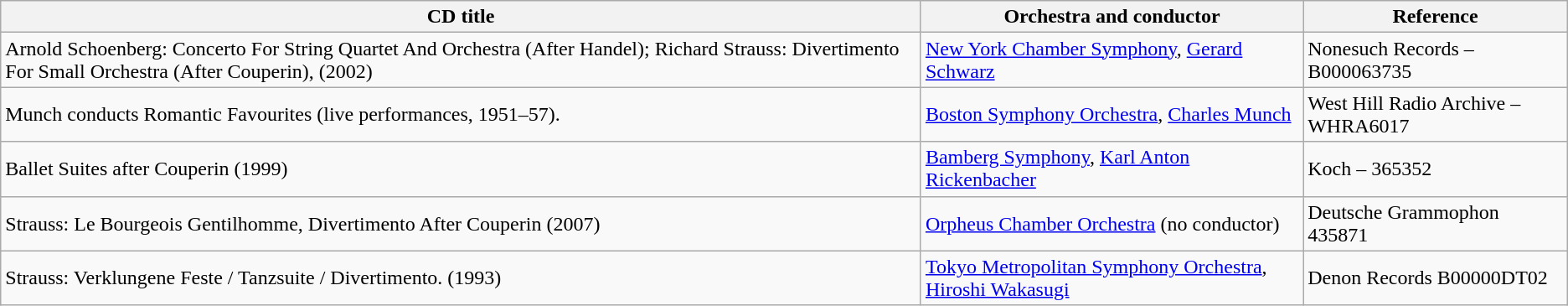<table class="wikitable">
<tr>
<th>CD title</th>
<th>Orchestra and conductor</th>
<th>Reference</th>
</tr>
<tr>
<td>Arnold Schoenberg: Concerto For String Quartet And Orchestra (After Handel); Richard Strauss: Divertimento For Small Orchestra (After Couperin), (2002)</td>
<td><a href='#'>New York Chamber Symphony</a>, <a href='#'>Gerard Schwarz</a></td>
<td>Nonesuch Records – B000063735</td>
</tr>
<tr>
<td>Munch conducts Romantic Favourites (live performances, 1951–57).</td>
<td><a href='#'>Boston Symphony Orchestra</a>, <a href='#'>Charles Munch</a></td>
<td>West Hill Radio Archive – WHRA6017</td>
</tr>
<tr>
<td>Ballet Suites after Couperin (1999)</td>
<td><a href='#'>Bamberg Symphony</a>, <a href='#'>Karl Anton Rickenbacher</a></td>
<td>Koch – 365352</td>
</tr>
<tr>
<td>Strauss: Le Bourgeois Gentilhomme, Divertimento After Couperin (2007)</td>
<td><a href='#'>Orpheus Chamber Orchestra</a> (no conductor)</td>
<td>Deutsche Grammophon 435871</td>
</tr>
<tr>
<td>Strauss: Verklungene Feste / Tanzsuite / Divertimento. (1993)</td>
<td><a href='#'>Tokyo Metropolitan Symphony Orchestra</a>, <a href='#'>Hiroshi Wakasugi</a></td>
<td>Denon Records B00000DT02</td>
</tr>
</table>
